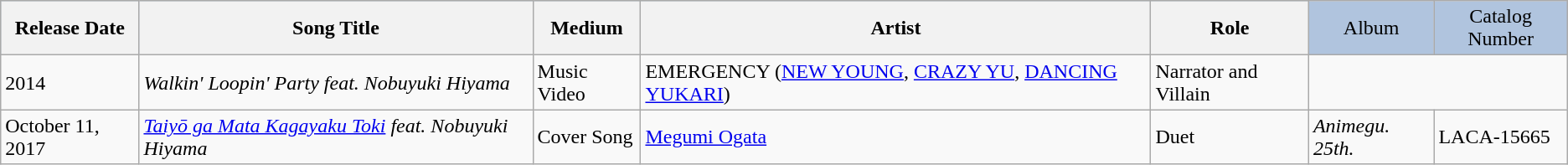<table class="wikitable">
<tr style="background:#b0c4de; text-align:center;">
<th>Release Date</th>
<th>Song Title</th>
<th>Medium</th>
<th>Artist</th>
<th>Role</th>
<td>Album</td>
<td>Catalog Number</td>
</tr>
<tr>
<td>2014</td>
<td><em>Walkin' Loopin' Party feat. Nobuyuki Hiyama</em></td>
<td>Music Video</td>
<td>EMERGENCY (<a href='#'>NEW YOUNG</a>, <a href='#'>CRAZY YU</a>, <a href='#'>DANCING YUKARI</a>)</td>
<td>Narrator and Villain</td>
</tr>
<tr>
<td>October 11, 2017</td>
<td><em><a href='#'>Taiyō ga Mata Kagayaku Toki</a>  feat. Nobuyuki Hiyama</em></td>
<td>Cover Song</td>
<td><a href='#'>Megumi Ogata</a></td>
<td>Duet</td>
<td><em>Animegu. 25th.</em></td>
<td>LACA-15665</td>
</tr>
</table>
